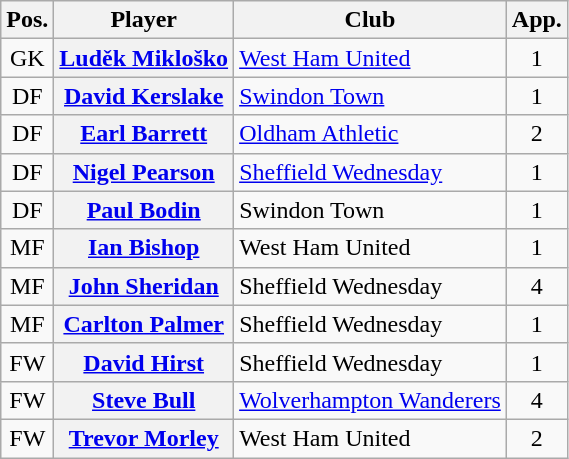<table class="wikitable plainrowheaders" style="text-align: left">
<tr>
<th scope=col>Pos.</th>
<th scope=col>Player</th>
<th scope=col>Club</th>
<th scope=col>App.</th>
</tr>
<tr>
<td style=text-align:center>GK</td>
<th scope=row><a href='#'>Luděk Mikloško</a></th>
<td><a href='#'>West Ham United</a></td>
<td style=text-align:center>1</td>
</tr>
<tr>
<td style=text-align:center>DF</td>
<th scope=row><a href='#'>David Kerslake</a></th>
<td><a href='#'>Swindon Town</a></td>
<td style=text-align:center>1</td>
</tr>
<tr>
<td style=text-align:center>DF</td>
<th scope=row><a href='#'>Earl Barrett</a> </th>
<td><a href='#'>Oldham Athletic</a></td>
<td style=text-align:center>2</td>
</tr>
<tr>
<td style=text-align:center>DF</td>
<th scope=row><a href='#'>Nigel Pearson</a></th>
<td><a href='#'>Sheffield Wednesday</a></td>
<td style=text-align:center>1</td>
</tr>
<tr>
<td style=text-align:center>DF</td>
<th scope=row><a href='#'>Paul Bodin</a></th>
<td>Swindon Town</td>
<td style=text-align:center>1</td>
</tr>
<tr>
<td style=text-align:center>MF</td>
<th scope=row><a href='#'>Ian Bishop</a></th>
<td>West Ham United</td>
<td style=text-align:center>1</td>
</tr>
<tr>
<td style=text-align:center>MF</td>
<th scope=row><a href='#'>John Sheridan</a> </th>
<td>Sheffield Wednesday</td>
<td style=text-align:center>4</td>
</tr>
<tr>
<td style=text-align:center>MF</td>
<th scope=row><a href='#'>Carlton Palmer</a></th>
<td>Sheffield Wednesday</td>
<td style=text-align:center>1</td>
</tr>
<tr>
<td style=text-align:center>FW</td>
<th scope=row><a href='#'>David Hirst</a></th>
<td>Sheffield Wednesday</td>
<td style=text-align:center>1</td>
</tr>
<tr>
<td style=text-align:center>FW</td>
<th scope=row><a href='#'>Steve Bull</a> </th>
<td><a href='#'>Wolverhampton Wanderers</a></td>
<td style=text-align:center>4</td>
</tr>
<tr>
<td style=text-align:center>FW</td>
<th scope=row><a href='#'>Trevor Morley</a></th>
<td>West Ham United</td>
<td style=text-align:center>2</td>
</tr>
</table>
